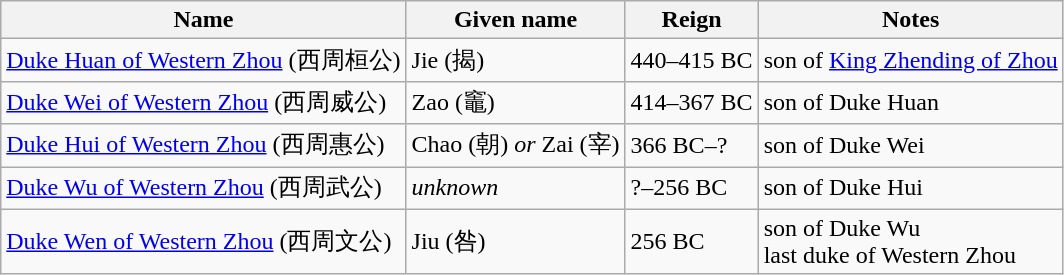<table class="wikitable">
<tr>
<th>Name</th>
<th>Given name</th>
<th>Reign</th>
<th>Notes</th>
</tr>
<tr>
<td><a href='#'>Duke Huan of Western Zhou</a> (西周桓公)</td>
<td>Jie (揭)</td>
<td>440–415 BC</td>
<td>son of <a href='#'>King Zhending of Zhou</a></td>
</tr>
<tr>
<td><a href='#'>Duke Wei of Western Zhou</a> (西周威公)</td>
<td>Zao (竈)</td>
<td>414–367 BC</td>
<td>son of Duke Huan</td>
</tr>
<tr>
<td><a href='#'>Duke Hui of Western Zhou</a> (西周惠公)</td>
<td>Chao (朝) <em>or</em> Zai (宰)</td>
<td>366 BC–?</td>
<td>son of Duke Wei</td>
</tr>
<tr>
<td><a href='#'>Duke Wu of Western Zhou</a> (西周武公)</td>
<td><em>unknown</em></td>
<td>?–256 BC</td>
<td>son of Duke Hui</td>
</tr>
<tr>
<td><a href='#'>Duke Wen of Western Zhou</a> (西周文公)</td>
<td>Jiu (咎)</td>
<td>256 BC</td>
<td>son of Duke Wu<br>last duke of Western Zhou</td>
</tr>
</table>
